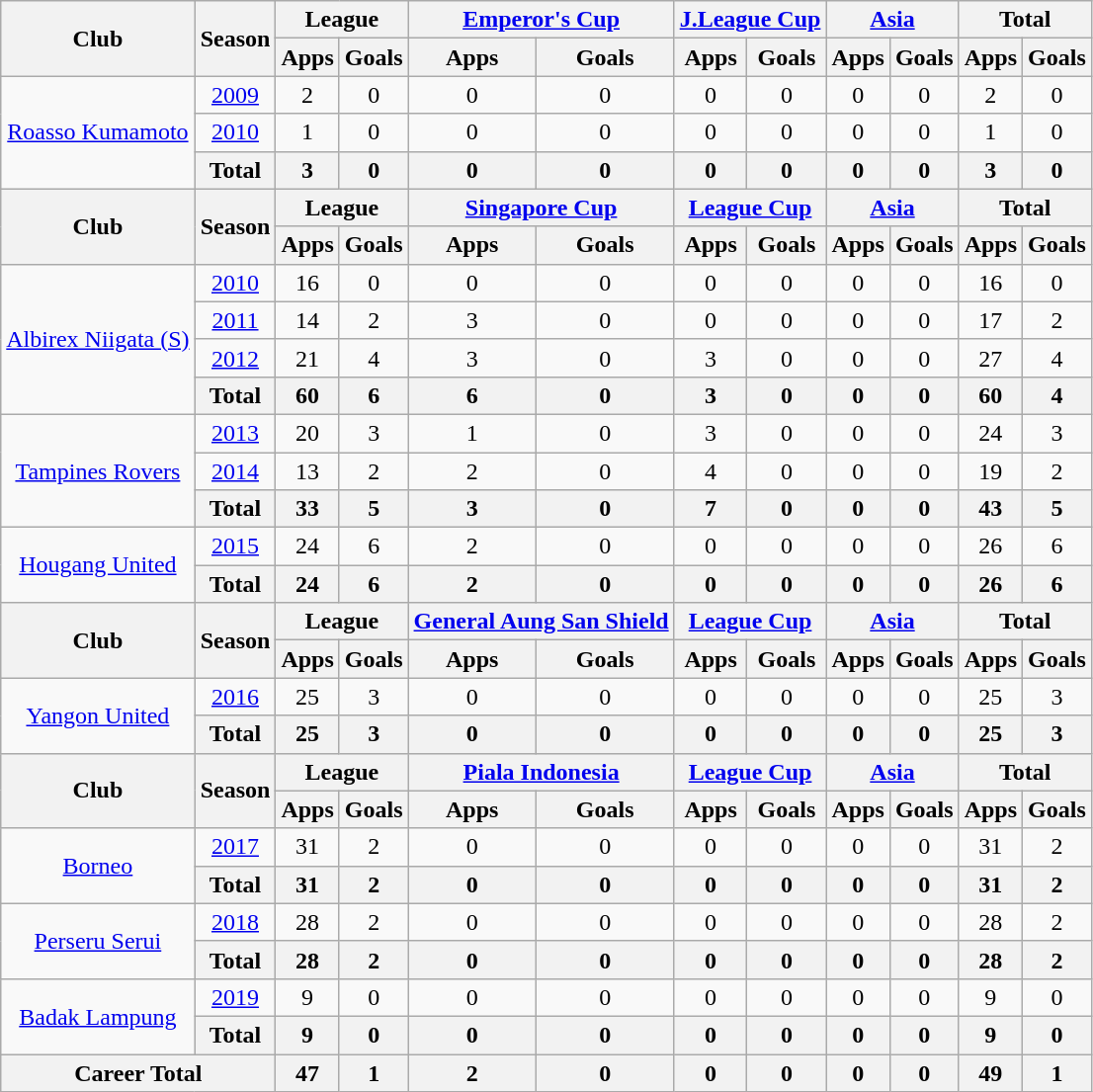<table style="text-align:center" class="wikitable">
<tr>
<th rowspan="2">Club</th>
<th rowspan="2">Season</th>
<th colspan="2">League</th>
<th colspan="2"><a href='#'>Emperor's Cup</a></th>
<th colspan="2"><a href='#'>J.League Cup</a></th>
<th colspan="2"><a href='#'>Asia</a></th>
<th colspan="2">Total</th>
</tr>
<tr>
<th>Apps</th>
<th>Goals</th>
<th>Apps</th>
<th>Goals</th>
<th>Apps</th>
<th>Goals</th>
<th>Apps</th>
<th>Goals</th>
<th>Apps</th>
<th>Goals</th>
</tr>
<tr>
<td rowspan="3"><a href='#'>Roasso Kumamoto</a></td>
<td><a href='#'>2009</a></td>
<td>2</td>
<td>0</td>
<td>0</td>
<td>0</td>
<td>0</td>
<td>0</td>
<td>0</td>
<td>0</td>
<td>2</td>
<td>0</td>
</tr>
<tr>
<td><a href='#'>2010</a></td>
<td>1</td>
<td>0</td>
<td>0</td>
<td>0</td>
<td>0</td>
<td>0</td>
<td>0</td>
<td>0</td>
<td>1</td>
<td>0</td>
</tr>
<tr>
<th>Total</th>
<th>3</th>
<th>0</th>
<th>0</th>
<th>0</th>
<th>0</th>
<th>0</th>
<th>0</th>
<th>0</th>
<th>3</th>
<th>0</th>
</tr>
<tr>
<th rowspan="2">Club</th>
<th rowspan="2">Season</th>
<th colspan="2">League</th>
<th colspan="2"><a href='#'>Singapore Cup</a></th>
<th colspan="2"><a href='#'>League Cup</a></th>
<th colspan="2"><a href='#'>Asia</a></th>
<th colspan="2">Total</th>
</tr>
<tr>
<th>Apps</th>
<th>Goals</th>
<th>Apps</th>
<th>Goals</th>
<th>Apps</th>
<th>Goals</th>
<th>Apps</th>
<th>Goals</th>
<th>Apps</th>
<th>Goals</th>
</tr>
<tr>
<td rowspan="4"><a href='#'>Albirex Niigata (S)</a></td>
<td><a href='#'>2010</a></td>
<td>16</td>
<td>0</td>
<td>0</td>
<td>0</td>
<td>0</td>
<td>0</td>
<td>0</td>
<td>0</td>
<td>16</td>
<td>0</td>
</tr>
<tr>
<td><a href='#'>2011</a></td>
<td>14</td>
<td>2</td>
<td>3</td>
<td>0</td>
<td>0</td>
<td>0</td>
<td>0</td>
<td>0</td>
<td>17</td>
<td>2</td>
</tr>
<tr>
<td><a href='#'>2012</a></td>
<td>21</td>
<td>4</td>
<td>3</td>
<td>0</td>
<td>3</td>
<td>0</td>
<td>0</td>
<td>0</td>
<td>27</td>
<td>4</td>
</tr>
<tr>
<th>Total</th>
<th>60</th>
<th>6</th>
<th>6</th>
<th>0</th>
<th>3</th>
<th>0</th>
<th>0</th>
<th>0</th>
<th>60</th>
<th>4</th>
</tr>
<tr>
<td rowspan="3"><a href='#'>Tampines Rovers</a></td>
<td><a href='#'>2013</a></td>
<td>20</td>
<td>3</td>
<td>1</td>
<td>0</td>
<td>3</td>
<td>0</td>
<td>0</td>
<td>0</td>
<td>24</td>
<td>3</td>
</tr>
<tr>
<td><a href='#'>2014</a></td>
<td>13</td>
<td>2</td>
<td>2</td>
<td>0</td>
<td>4</td>
<td>0</td>
<td>0</td>
<td>0</td>
<td>19</td>
<td>2</td>
</tr>
<tr>
<th>Total</th>
<th>33</th>
<th>5</th>
<th>3</th>
<th>0</th>
<th>7</th>
<th>0</th>
<th>0</th>
<th>0</th>
<th>43</th>
<th>5</th>
</tr>
<tr>
<td rowspan="2"><a href='#'>Hougang United</a></td>
<td><a href='#'>2015</a></td>
<td>24</td>
<td>6</td>
<td>2</td>
<td>0</td>
<td>0</td>
<td>0</td>
<td>0</td>
<td>0</td>
<td>26</td>
<td>6</td>
</tr>
<tr>
<th>Total</th>
<th>24</th>
<th>6</th>
<th>2</th>
<th>0</th>
<th>0</th>
<th>0</th>
<th>0</th>
<th>0</th>
<th>26</th>
<th>6</th>
</tr>
<tr>
<th rowspan="2">Club</th>
<th rowspan="2">Season</th>
<th colspan="2">League</th>
<th colspan="2"><a href='#'>General Aung San Shield</a></th>
<th colspan="2"><a href='#'>League Cup</a></th>
<th colspan="2"><a href='#'>Asia</a></th>
<th colspan="2">Total</th>
</tr>
<tr>
<th>Apps</th>
<th>Goals</th>
<th>Apps</th>
<th>Goals</th>
<th>Apps</th>
<th>Goals</th>
<th>Apps</th>
<th>Goals</th>
<th>Apps</th>
<th>Goals</th>
</tr>
<tr>
<td rowspan="2"><a href='#'>Yangon United</a></td>
<td><a href='#'>2016</a></td>
<td>25</td>
<td>3</td>
<td>0</td>
<td>0</td>
<td>0</td>
<td>0</td>
<td>0</td>
<td>0</td>
<td>25</td>
<td>3</td>
</tr>
<tr>
<th>Total</th>
<th>25</th>
<th>3</th>
<th>0</th>
<th>0</th>
<th>0</th>
<th>0</th>
<th>0</th>
<th>0</th>
<th>25</th>
<th>3</th>
</tr>
<tr>
<th rowspan="2">Club</th>
<th rowspan="2">Season</th>
<th colspan="2">League</th>
<th colspan="2"><a href='#'>Piala Indonesia</a></th>
<th colspan="2"><a href='#'>League Cup</a></th>
<th colspan="2"><a href='#'>Asia</a></th>
<th colspan="2">Total</th>
</tr>
<tr>
<th>Apps</th>
<th>Goals</th>
<th>Apps</th>
<th>Goals</th>
<th>Apps</th>
<th>Goals</th>
<th>Apps</th>
<th>Goals</th>
<th>Apps</th>
<th>Goals</th>
</tr>
<tr>
<td rowspan="2"><a href='#'>Borneo</a></td>
<td><a href='#'>2017</a></td>
<td>31</td>
<td>2</td>
<td>0</td>
<td>0</td>
<td>0</td>
<td>0</td>
<td>0</td>
<td>0</td>
<td>31</td>
<td>2</td>
</tr>
<tr>
<th>Total</th>
<th>31</th>
<th>2</th>
<th>0</th>
<th>0</th>
<th>0</th>
<th>0</th>
<th>0</th>
<th>0</th>
<th>31</th>
<th>2</th>
</tr>
<tr>
<td rowspan="2"><a href='#'>Perseru Serui</a></td>
<td><a href='#'>2018</a></td>
<td>28</td>
<td>2</td>
<td>0</td>
<td>0</td>
<td>0</td>
<td>0</td>
<td>0</td>
<td>0</td>
<td>28</td>
<td>2</td>
</tr>
<tr>
<th>Total</th>
<th>28</th>
<th>2</th>
<th>0</th>
<th>0</th>
<th>0</th>
<th>0</th>
<th>0</th>
<th>0</th>
<th>28</th>
<th>2</th>
</tr>
<tr>
<td rowspan="2"><a href='#'>Badak Lampung</a></td>
<td><a href='#'>2019</a></td>
<td>9</td>
<td>0</td>
<td>0</td>
<td>0</td>
<td>0</td>
<td>0</td>
<td>0</td>
<td>0</td>
<td>9</td>
<td>0</td>
</tr>
<tr>
<th>Total</th>
<th>9</th>
<th>0</th>
<th>0</th>
<th>0</th>
<th>0</th>
<th>0</th>
<th>0</th>
<th>0</th>
<th>9</th>
<th>0</th>
</tr>
<tr>
<th colspan=2>Career Total</th>
<th>47</th>
<th>1</th>
<th>2</th>
<th>0</th>
<th>0</th>
<th>0</th>
<th>0</th>
<th>0</th>
<th>49</th>
<th>1</th>
</tr>
</table>
